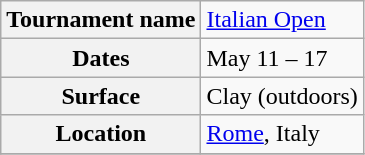<table class="wikitable">
<tr>
<th>Tournament name</th>
<td><a href='#'>Italian Open</a></td>
</tr>
<tr>
<th>Dates</th>
<td>May 11 – 17</td>
</tr>
<tr>
<th>Surface</th>
<td>Clay (outdoors)</td>
</tr>
<tr>
<th>Location</th>
<td><a href='#'>Rome</a>, Italy</td>
</tr>
<tr>
</tr>
</table>
